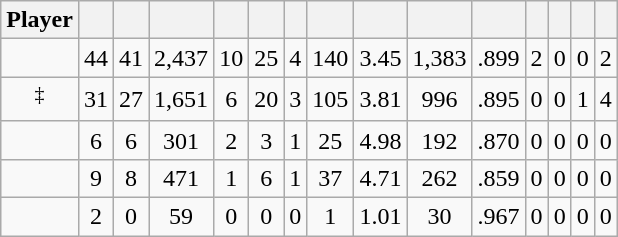<table class="wikitable sortable" style="text-align:center;">
<tr>
<th>Player</th>
<th></th>
<th></th>
<th></th>
<th></th>
<th></th>
<th></th>
<th></th>
<th></th>
<th></th>
<th></th>
<th></th>
<th></th>
<th></th>
<th></th>
</tr>
<tr>
<td></td>
<td>44</td>
<td>41</td>
<td>2,437</td>
<td>10</td>
<td>25</td>
<td>4</td>
<td>140</td>
<td>3.45</td>
<td>1,383</td>
<td>.899</td>
<td>2</td>
<td>0</td>
<td>0</td>
<td>2</td>
</tr>
<tr>
<td><sup>‡</sup></td>
<td>31</td>
<td>27</td>
<td>1,651</td>
<td>6</td>
<td>20</td>
<td>3</td>
<td>105</td>
<td>3.81</td>
<td>996</td>
<td>.895</td>
<td>0</td>
<td>0</td>
<td>1</td>
<td>4</td>
</tr>
<tr>
<td></td>
<td>6</td>
<td>6</td>
<td>301</td>
<td>2</td>
<td>3</td>
<td>1</td>
<td>25</td>
<td>4.98</td>
<td>192</td>
<td>.870</td>
<td>0</td>
<td>0</td>
<td>0</td>
<td>0</td>
</tr>
<tr>
<td></td>
<td>9</td>
<td>8</td>
<td>471</td>
<td>1</td>
<td>6</td>
<td>1</td>
<td>37</td>
<td>4.71</td>
<td>262</td>
<td>.859</td>
<td>0</td>
<td>0</td>
<td>0</td>
<td>0</td>
</tr>
<tr>
<td></td>
<td>2</td>
<td>0</td>
<td>59</td>
<td>0</td>
<td>0</td>
<td>0</td>
<td>1</td>
<td>1.01</td>
<td>30</td>
<td>.967</td>
<td>0</td>
<td>0</td>
<td>0</td>
<td>0</td>
</tr>
</table>
